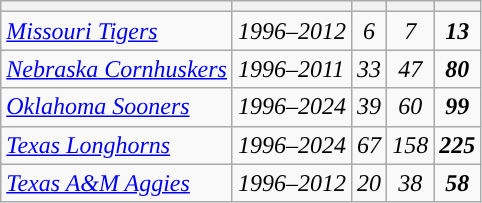<table class="wikitable sortable">
<tr>
<th></th>
<th></th>
<th></th>
<th></th>
<th></th>
</tr>
<tr>
<td><em><a href='#'>Missouri Tigers</a></em></td>
<td><em>1996–2012</em></td>
<td style="text-align: center;"><em>6</em></td>
<td style="text-align: center;"><em>7</em></td>
<td style="text-align: center;"><strong><em>13</em></strong></td>
</tr>
<tr>
<td><em><a href='#'>Nebraska Cornhuskers</a></em></td>
<td><em>1996–2011</em></td>
<td style="text-align: center;"><em>33</em></td>
<td style="text-align: center;"><em>47</em></td>
<td style="text-align: center;"><strong><em>80</em></strong></td>
</tr>
<tr>
<td><em><a href='#'>Oklahoma Sooners</a></em></td>
<td><em>1996–2024</em></td>
<td style="text-align: center;"><em>39</em></td>
<td style="text-align: center;"><em>60</em></td>
<td style="text-align: center;"><strong><em>99</em></strong></td>
</tr>
<tr>
<td><em><a href='#'>Texas Longhorns</a></em></td>
<td><em>1996–2024</em></td>
<td style="text-align: center;"><em>67</em></td>
<td style="text-align: center;"><em>158</em></td>
<td style="text-align: center;"><strong><em>225</em></strong></td>
</tr>
<tr>
<td><em><a href='#'>Texas A&M Aggies</a></em></td>
<td><em>1996–2012</em></td>
<td style="text-align: center;"><em>20</em></td>
<td style="text-align: center;"><em>38</em></td>
<td style="text-align: center;"><strong><em>58</em></strong></td>
</tr>
</table>
